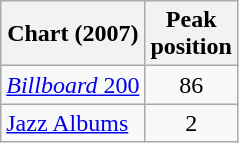<table class="wikitable">
<tr>
<th>Chart (2007)</th>
<th>Peak<br>position</th>
</tr>
<tr>
<td><a href='#'><em>Billboard</em> 200</a></td>
<td style="text-align:center">86</td>
</tr>
<tr>
<td><a href='#'>Jazz Albums</a></td>
<td style="text-align:center">2</td>
</tr>
</table>
